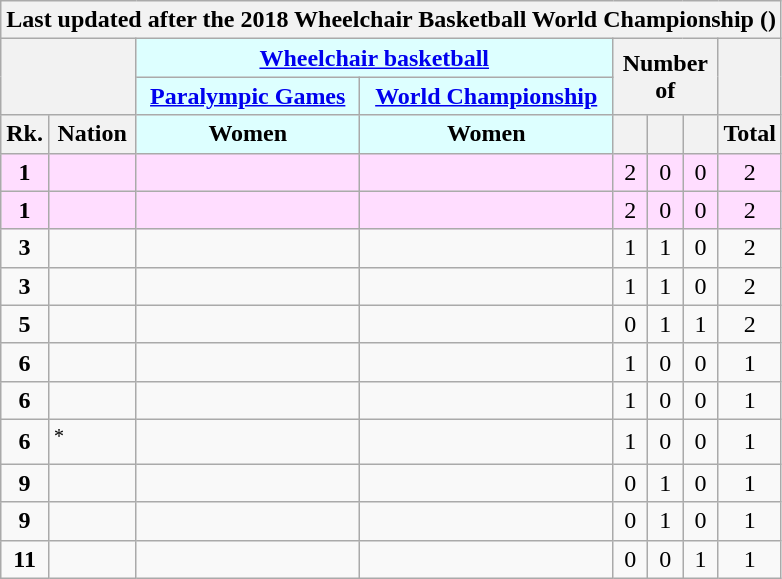<table class="wikitable" style="margin-top: 0em; text-align: center; font-size: 100%;">
<tr>
<th colspan="8">Last updated after the 2018 Wheelchair Basketball World Championship ()</th>
</tr>
<tr>
<th rowspan="2" colspan="2"></th>
<th colspan="2" style="background: #dff;"><a href='#'>Wheelchair basketball</a></th>
<th rowspan="2" colspan="3">Number of</th>
<th rowspan="2"></th>
</tr>
<tr>
<th style="background: #dff;"><a href='#'>Paralympic Games</a></th>
<th style="background: #dff;"><a href='#'>World Championship</a></th>
</tr>
<tr>
<th style="width: 1em;">Rk.</th>
<th>Nation</th>
<th style="background: #dff;">Women</th>
<th style="background: #dff;">Women</th>
<th style="width: 1em;"></th>
<th style="width: 1em;"></th>
<th style="width: 1em;"></th>
<th style="width: 1em;">Total</th>
</tr>
<tr style="background: #fdf;">
<td><strong>1</strong></td>
<td style="text-align: left;"></td>
<td></td>
<td></td>
<td>2</td>
<td>0</td>
<td>0</td>
<td>2</td>
</tr>
<tr style="background: #fdf;">
<td><strong>1</strong></td>
<td style="text-align: left;"></td>
<td></td>
<td></td>
<td>2</td>
<td>0</td>
<td>0</td>
<td>2</td>
</tr>
<tr>
<td><strong>3</strong></td>
<td style="text-align: left;"></td>
<td></td>
<td></td>
<td>1</td>
<td>1</td>
<td>0</td>
<td>2</td>
</tr>
<tr>
<td><strong>3</strong></td>
<td style="text-align: left;"></td>
<td></td>
<td></td>
<td>1</td>
<td>1</td>
<td>0</td>
<td>2</td>
</tr>
<tr>
<td><strong>5</strong></td>
<td style="text-align: left;"></td>
<td></td>
<td></td>
<td>0</td>
<td>1</td>
<td>1</td>
<td>2</td>
</tr>
<tr>
<td><strong>6</strong></td>
<td style="text-align: left;"></td>
<td></td>
<td></td>
<td>1</td>
<td>0</td>
<td>0</td>
<td>1</td>
</tr>
<tr>
<td><strong>6</strong></td>
<td style="text-align: left;"></td>
<td></td>
<td></td>
<td>1</td>
<td>0</td>
<td>0</td>
<td>1</td>
</tr>
<tr>
<td><strong>6</strong></td>
<td style="text-align: left;"><em></em><sup>*</sup></td>
<td></td>
<td></td>
<td>1</td>
<td>0</td>
<td>0</td>
<td>1</td>
</tr>
<tr>
<td><strong>9</strong></td>
<td style="text-align: left;"></td>
<td></td>
<td></td>
<td>0</td>
<td>1</td>
<td>0</td>
<td>1</td>
</tr>
<tr>
<td><strong>9</strong></td>
<td style="text-align: left;"></td>
<td></td>
<td></td>
<td>0</td>
<td>1</td>
<td>0</td>
<td>1</td>
</tr>
<tr>
<td><strong>11</strong></td>
<td style="text-align: left;"></td>
<td></td>
<td></td>
<td>0</td>
<td>0</td>
<td>1</td>
<td>1</td>
</tr>
</table>
